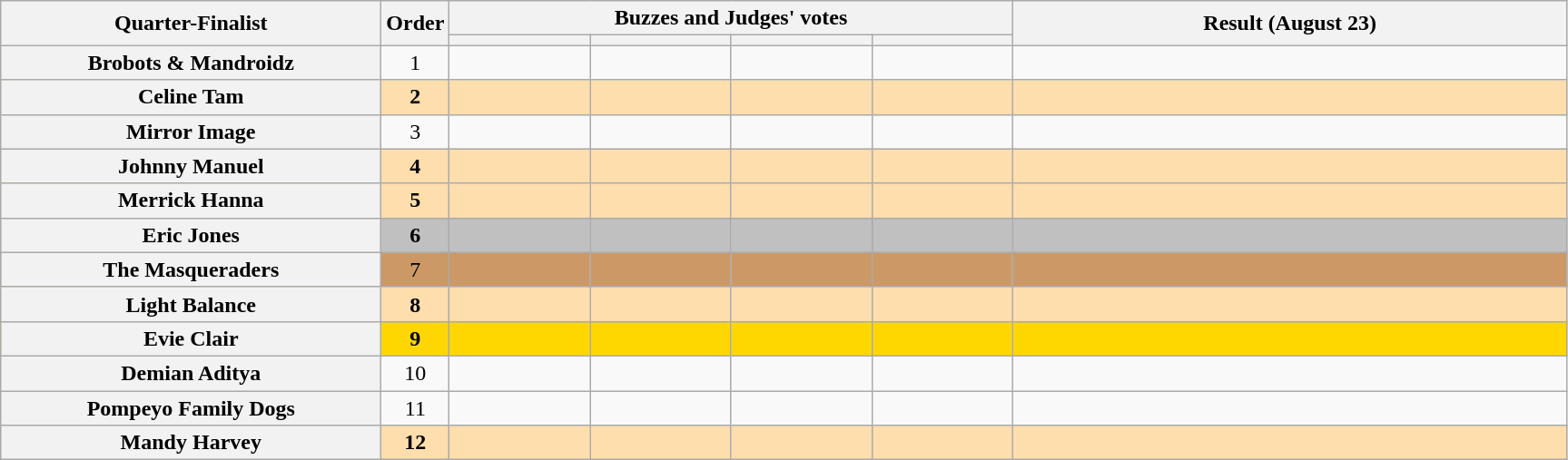<table class="wikitable plainrowheaders sortable" style="text-align:center;">
<tr>
<th scope="col" rowspan="2" class="unsortable" style="width:17em;">Quarter-Finalist</th>
<th scope="col" rowspan="2" style="width:1em;">Order</th>
<th scope="col" colspan="4" class="unsortable" style="width:24em;">Buzzes and Judges' votes</th>
<th scope="col" rowspan="2" style="width:25em;">Result (August 23)</th>
</tr>
<tr>
<th scope="col" class="unsortable" style="width:6em;"></th>
<th scope="col" class="unsortable" style="width:6em;"></th>
<th scope="col" class="unsortable" style="width:6em;"></th>
<th scope="col" class="unsortable" style="width:6em;"></th>
</tr>
<tr>
<th scope="row">Brobots & Mandroidz</th>
<td>1</td>
<td style="text-align:center;"></td>
<td style="text-align:center;"></td>
<td style="text-align:center;"></td>
<td style="text-align:center;"></td>
<td></td>
</tr>
<tr style="background:NavajoWhite;">
<th scope="row"><strong>Celine Tam</strong></th>
<td><strong>2</strong></td>
<td style="text-align:center;"></td>
<td style="text-align:center;"></td>
<td style="text-align:center;"></td>
<td style="text-align:center;"></td>
<td><strong></strong></td>
</tr>
<tr>
<th scope="row">Mirror Image</th>
<td>3</td>
<td style="text-align:center;"></td>
<td style="text-align:center;"></td>
<td style="text-align:center;"></td>
<td style="text-align:center;"></td>
<td></td>
</tr>
<tr style="background:NavajoWhite;">
<th scope="row"><strong>Johnny Manuel</strong></th>
<td><strong>4</strong></td>
<td style="text-align:center;"></td>
<td style="text-align:center;"></td>
<td style="text-align:center;"></td>
<td style="text-align:center;"></td>
<td><strong></strong></td>
</tr>
<tr style="background:NavajoWhite;">
<th scope="row"><strong>Merrick Hanna</strong></th>
<td><strong>5</strong></td>
<td style="text-align:center;"></td>
<td style="text-align:center;"></td>
<td style="text-align:center;"></td>
<td style="text-align:center;"></td>
<td><strong></strong></td>
</tr>
<tr style="background:silver;">
<th scope="row"><strong>Eric Jones</strong></th>
<td><strong>6</strong></td>
<td style="text-align:center;"></td>
<td style="text-align:center;"></td>
<td style="text-align:center;"></td>
<td style="text-align:center;"></td>
<td><strong></strong></td>
</tr>
<tr style="background:#c96;">
<th scope="row">The Masqueraders</th>
<td>7</td>
<td style="text-align:center;"></td>
<td style="text-align:center;"></td>
<td style="text-align:center;"></td>
<td style="text-align:center;"></td>
<td></td>
</tr>
<tr style="background:NavajoWhite;">
<th scope="row"><strong>Light Balance</strong> </th>
<td><strong>8</strong></td>
<td style="text-align:center;"></td>
<td style="text-align:center;"></td>
<td style="text-align:center;"></td>
<td style="text-align:center;"></td>
<td><strong></strong></td>
</tr>
<tr style="background:gold;">
<th scope="row"><strong>Evie Clair</strong></th>
<td><strong>9</strong></td>
<td style="text-align:center;"></td>
<td style="text-align:center;"></td>
<td style="text-align:center;"></td>
<td style="text-align:center;"></td>
<td><strong></strong></td>
</tr>
<tr>
<th scope="row">Demian Aditya </th>
<td>10</td>
<td style="text-align:center;"></td>
<td style="text-align:center;"></td>
<td style="text-align:center;"></td>
<td style="text-align:center;"></td>
<td></td>
</tr>
<tr>
<th scope="row">Pompeyo Family Dogs </th>
<td>11</td>
<td style="text-align:center;"></td>
<td style="text-align:center;"></td>
<td style="text-align:center;"></td>
<td style="text-align:center;"></td>
<td></td>
</tr>
<tr style="background:NavajoWhite;">
<th scope="row"><strong>Mandy Harvey</strong></th>
<td><strong>12</strong></td>
<td style="text-align:center;"></td>
<td style="text-align:center;"></td>
<td style="text-align:center;"></td>
<td style="text-align:center;"></td>
<td><strong></strong></td>
</tr>
</table>
